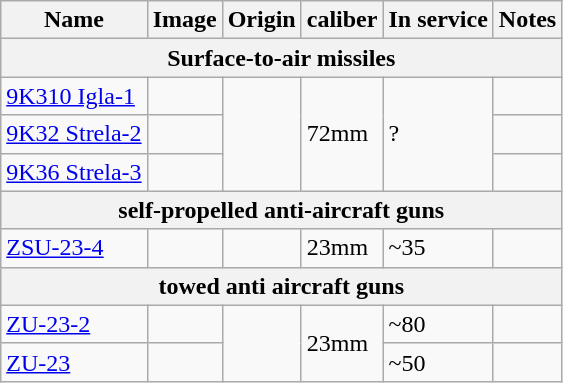<table class="wikitable">
<tr>
<th>Name</th>
<th>Image</th>
<th>Origin</th>
<th>caliber</th>
<th>In service</th>
<th>Notes</th>
</tr>
<tr>
<th colspan="6">Surface-to-air missiles</th>
</tr>
<tr>
<td><a href='#'>9K310 Igla-1</a></td>
<td></td>
<td rowspan="3"></td>
<td rowspan="3">72mm</td>
<td rowspan="3">?</td>
<td></td>
</tr>
<tr>
<td><a href='#'>9K32 Strela-2</a></td>
<td></td>
<td></td>
</tr>
<tr>
<td><a href='#'>9K36 Strela-3</a></td>
<td></td>
<td></td>
</tr>
<tr>
<th colspan="6">self-propelled anti-aircraft guns</th>
</tr>
<tr>
<td><a href='#'>ZSU-23-4</a></td>
<td></td>
<td></td>
<td>23mm</td>
<td>~35</td>
<td></td>
</tr>
<tr>
<th colspan="6">towed anti aircraft guns</th>
</tr>
<tr>
<td><a href='#'>ZU-23-2</a></td>
<td></td>
<td rowspan="2"></td>
<td rowspan="2">23mm</td>
<td>~80</td>
<td></td>
</tr>
<tr>
<td><a href='#'>ZU-23</a></td>
<td></td>
<td>~50</td>
<td></td>
</tr>
</table>
